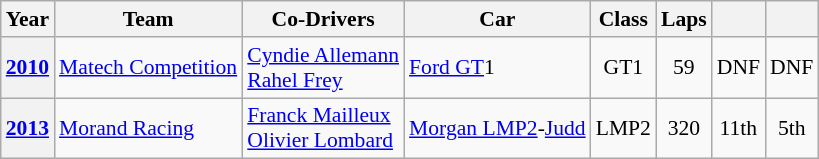<table class="wikitable" style="text-align:center; font-size:90%">
<tr>
<th>Year</th>
<th>Team</th>
<th>Co-Drivers</th>
<th>Car</th>
<th>Class</th>
<th>Laps</th>
<th></th>
<th></th>
</tr>
<tr>
<th><a href='#'>2010</a></th>
<td align="left"> <a href='#'>Matech Competition</a></td>
<td align="left"> <a href='#'>Cyndie Allemann</a><br> <a href='#'>Rahel Frey</a></td>
<td align="left"><a href='#'>Ford GT</a>1</td>
<td>GT1</td>
<td>59</td>
<td>DNF</td>
<td>DNF</td>
</tr>
<tr>
<th><a href='#'>2013</a></th>
<td align="left"> <a href='#'>Morand Racing</a></td>
<td align="left"> <a href='#'>Franck Mailleux</a><br> <a href='#'>Olivier Lombard</a></td>
<td align="left"><a href='#'>Morgan LMP2</a>-<a href='#'>Judd</a></td>
<td>LMP2</td>
<td>320</td>
<td>11th</td>
<td>5th</td>
</tr>
</table>
